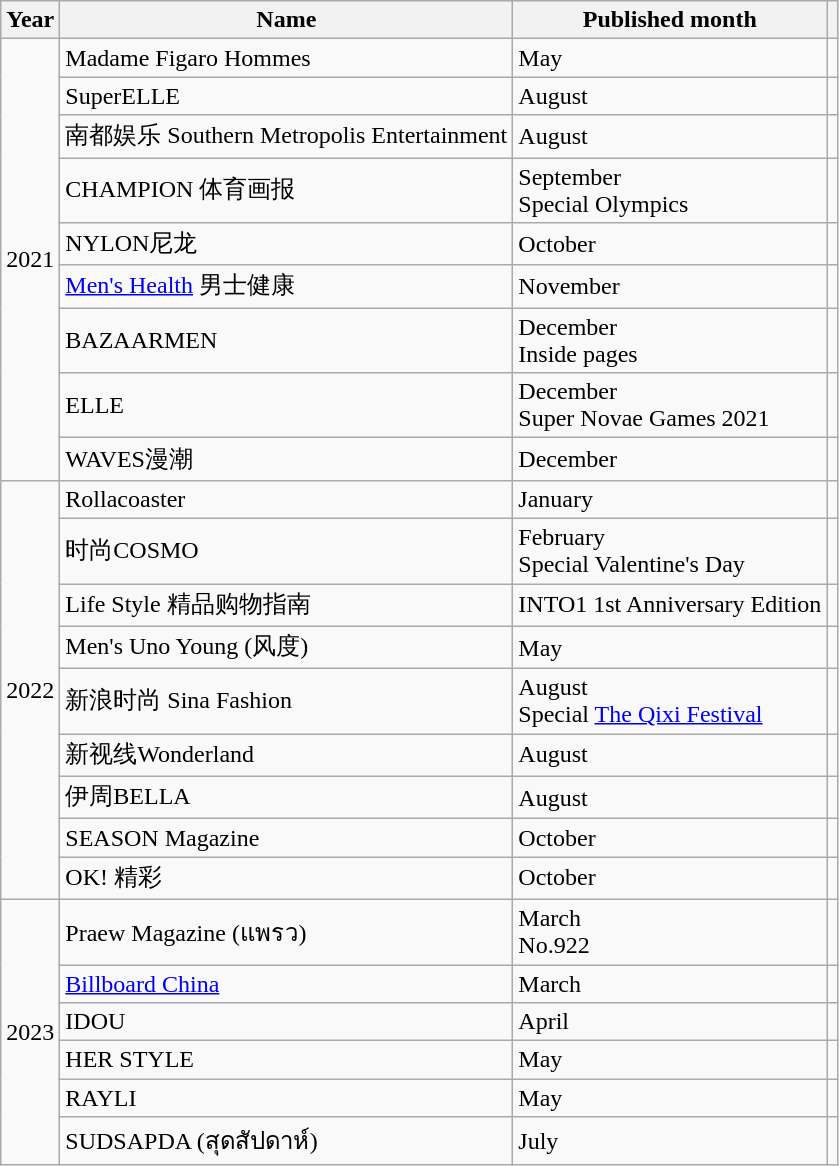<table class="wikitable">
<tr>
<th>Year</th>
<th>Name</th>
<th>Published month</th>
<th class="unsortable"></th>
</tr>
<tr>
<td rowspan="9">2021</td>
<td>Madame Figaro Hommes</td>
<td>May</td>
<td></td>
</tr>
<tr>
<td>SuperELLE</td>
<td>August</td>
<td></td>
</tr>
<tr>
<td>南都娱乐 Southern Metropolis Entertainment</td>
<td>August</td>
<td></td>
</tr>
<tr>
<td>CHAMPION 体育画报</td>
<td>September<br>Special Olympics</td>
<td></td>
</tr>
<tr>
<td>NYLON尼龙</td>
<td>October</td>
<td></td>
</tr>
<tr>
<td><a href='#'>Men's Health</a> 男士健康</td>
<td>November</td>
<td></td>
</tr>
<tr>
<td>BAZAARMEN</td>
<td>December<br>Inside pages</td>
<td></td>
</tr>
<tr>
<td>ELLE</td>
<td>December<br>Super Novae Games 2021</td>
<td></td>
</tr>
<tr>
<td>WAVES漫潮</td>
<td>December</td>
<td></td>
</tr>
<tr>
<td rowspan="9">2022</td>
<td>Rollacoaster</td>
<td>January</td>
<td></td>
</tr>
<tr>
<td>时尚COSMO</td>
<td>February<br>Special Valentine's Day</td>
<td></td>
</tr>
<tr>
<td>Life Style 精品购物指南</td>
<td>INTO1 1st Anniversary Edition</td>
<td></td>
</tr>
<tr>
<td>Men's Uno Young (风度)</td>
<td>May</td>
<td></td>
</tr>
<tr>
<td>新浪时尚 Sina Fashion</td>
<td>August<br>Special <a href='#'>The Qixi Festival</a></td>
<td></td>
</tr>
<tr>
<td>新视线Wonderland</td>
<td>August</td>
<td></td>
</tr>
<tr>
<td>伊周BELLA</td>
<td>August</td>
<td></td>
</tr>
<tr>
<td>SEASON Magazine</td>
<td>October</td>
<td></td>
</tr>
<tr>
<td>OK! 精彩</td>
<td>October</td>
<td></td>
</tr>
<tr>
<td rowspan="6">2023</td>
<td>Praew Magazine (แพรว)</td>
<td>March<br>No.922</td>
<td></td>
</tr>
<tr>
<td><a href='#'>Billboard China</a></td>
<td>March</td>
<td></td>
</tr>
<tr>
<td>IDOU</td>
<td>April</td>
<td></td>
</tr>
<tr>
<td>HER STYLE</td>
<td>May</td>
<td></td>
</tr>
<tr>
<td>RAYLI</td>
<td>May</td>
<td></td>
</tr>
<tr>
<td>SUDSAPDA (สุดสัปดาห์)</td>
<td>July</td>
<td></td>
</tr>
</table>
